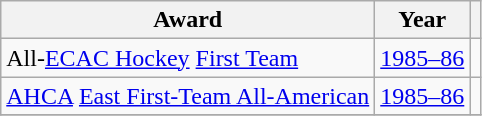<table class="wikitable">
<tr>
<th>Award</th>
<th>Year</th>
<th></th>
</tr>
<tr>
<td>All-<a href='#'>ECAC Hockey</a> <a href='#'>First Team</a></td>
<td><a href='#'>1985–86</a></td>
<td></td>
</tr>
<tr>
<td><a href='#'>AHCA</a> <a href='#'>East First-Team All-American</a></td>
<td><a href='#'>1985–86</a></td>
<td></td>
</tr>
<tr>
</tr>
</table>
